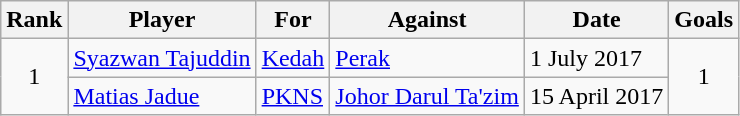<table class="wikitable" style="text-align:center">
<tr>
<th>Rank</th>
<th>Player</th>
<th>For</th>
<th>Against</th>
<th>Date</th>
<th>Goals</th>
</tr>
<tr>
<td rowspan="2">1</td>
<td style="text-align:left;"> <a href='#'>Syazwan Tajuddin</a></td>
<td style="text-align:left;"><a href='#'>Kedah</a></td>
<td style="text-align:left;"><a href='#'>Perak</a></td>
<td style="text-align:left;">1 July 2017</td>
<td rowspan="2">1</td>
</tr>
<tr>
<td style="text-align:left;"> <a href='#'>Matias Jadue</a></td>
<td style="text-align:left;"><a href='#'>PKNS</a></td>
<td style="text-align:left;"><a href='#'>Johor Darul Ta'zim</a></td>
<td style="text-align:left;">15 April 2017</td>
</tr>
</table>
